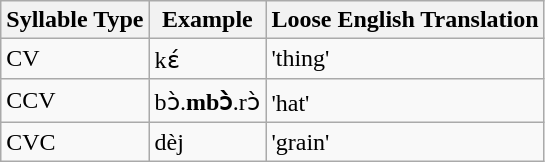<table class="wikitable">
<tr>
<th>Syllable Type</th>
<th>Example</th>
<th>Loose English Translation</th>
</tr>
<tr>
<td>CV</td>
<td>kɛ́</td>
<td>'thing'</td>
</tr>
<tr>
<td>CCV</td>
<td>bɔ̀.<strong>mbɔ̀</strong>.rɔ̀</td>
<td>'hat'<sup></sup></td>
</tr>
<tr>
<td>CVC</td>
<td>dèj</td>
<td>'grain'<br></td>
</tr>
</table>
